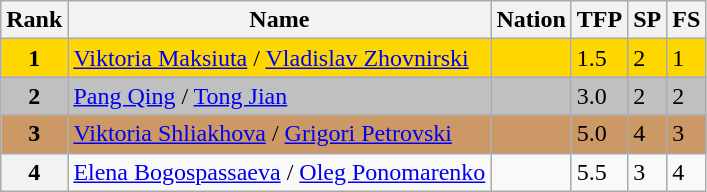<table class="wikitable sortable">
<tr>
<th>Rank</th>
<th>Name</th>
<th>Nation</th>
<th>TFP</th>
<th>SP</th>
<th>FS</th>
</tr>
<tr bgcolor="gold">
<td align="center"><strong>1</strong></td>
<td><a href='#'>Viktoria Maksiuta</a> / <a href='#'>Vladislav Zhovnirski</a></td>
<td></td>
<td>1.5</td>
<td>2</td>
<td>1</td>
</tr>
<tr bgcolor="silver">
<td align="center"><strong>2</strong></td>
<td><a href='#'>Pang Qing</a> / <a href='#'>Tong Jian</a></td>
<td></td>
<td>3.0</td>
<td>2</td>
<td>2</td>
</tr>
<tr bgcolor="cc9966">
<td align="center"><strong>3</strong></td>
<td><a href='#'>Viktoria Shliakhova</a> / <a href='#'>Grigori Petrovski</a></td>
<td></td>
<td>5.0</td>
<td>4</td>
<td>3</td>
</tr>
<tr>
<th>4</th>
<td><a href='#'>Elena Bogospassaeva</a> / <a href='#'>Oleg Ponomarenko</a></td>
<td></td>
<td>5.5</td>
<td>3</td>
<td>4</td>
</tr>
</table>
